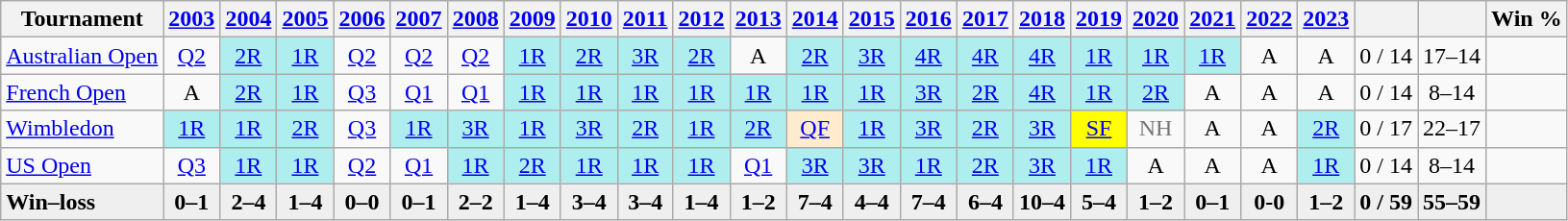<table class="wikitable nowrap" style=text-align:center>
<tr>
<th>Tournament</th>
<th><a href='#'>2003</a></th>
<th><a href='#'>2004</a></th>
<th><a href='#'>2005</a></th>
<th><a href='#'>2006</a></th>
<th><a href='#'>2007</a></th>
<th><a href='#'>2008</a></th>
<th><a href='#'>2009</a></th>
<th><a href='#'>2010</a></th>
<th><a href='#'>2011</a></th>
<th><a href='#'>2012</a></th>
<th><a href='#'>2013</a></th>
<th><a href='#'>2014</a></th>
<th><a href='#'>2015</a></th>
<th><a href='#'>2016</a></th>
<th><a href='#'>2017</a></th>
<th><a href='#'>2018</a></th>
<th><a href='#'>2019</a></th>
<th><a href='#'>2020</a></th>
<th><a href='#'>2021</a></th>
<th><a href='#'>2022</a></th>
<th><a href='#'>2023</a></th>
<th></th>
<th></th>
<th>Win %</th>
</tr>
<tr>
<td align=left><a href='#'>Australian Open</a></td>
<td><a href='#'>Q2</a></td>
<td bgcolor=afeeee><a href='#'>2R</a></td>
<td bgcolor=afeeee><a href='#'>1R</a></td>
<td><a href='#'>Q2</a></td>
<td><a href='#'>Q2</a></td>
<td><a href='#'>Q2</a></td>
<td bgcolor=afeeee><a href='#'>1R</a></td>
<td bgcolor=afeeee><a href='#'>2R</a></td>
<td bgcolor=afeeee><a href='#'>3R</a></td>
<td bgcolor=afeeee><a href='#'>2R</a></td>
<td>A</td>
<td bgcolor=afeeee><a href='#'>2R</a></td>
<td bgcolor=afeeee><a href='#'>3R</a></td>
<td bgcolor=afeeee><a href='#'>4R</a></td>
<td bgcolor=afeeee><a href='#'>4R</a></td>
<td bgcolor=afeeee><a href='#'>4R</a></td>
<td bgcolor=afeeee><a href='#'>1R</a></td>
<td bgcolor=afeeee><a href='#'>1R</a></td>
<td bgcolor=afeeee><a href='#'>1R</a></td>
<td>A</td>
<td>A</td>
<td>0 / 14</td>
<td>17–14</td>
<td></td>
</tr>
<tr>
<td align=left><a href='#'>French Open</a></td>
<td>A</td>
<td bgcolor=afeeee><a href='#'>2R</a></td>
<td bgcolor=afeeee><a href='#'>1R</a></td>
<td><a href='#'>Q3</a></td>
<td><a href='#'>Q1</a></td>
<td><a href='#'>Q1</a></td>
<td bgcolor=afeeee><a href='#'>1R</a></td>
<td bgcolor=afeeee><a href='#'>1R</a></td>
<td bgcolor=afeeee><a href='#'>1R</a></td>
<td bgcolor=afeeee><a href='#'>1R</a></td>
<td bgcolor=afeeee><a href='#'>1R</a></td>
<td bgcolor=afeeee><a href='#'>1R</a></td>
<td bgcolor=afeeee><a href='#'>1R</a></td>
<td bgcolor=afeeee><a href='#'>3R</a></td>
<td bgcolor=afeeee><a href='#'>2R</a></td>
<td bgcolor=afeeee><a href='#'>4R</a></td>
<td bgcolor=afeeee><a href='#'>1R</a></td>
<td bgcolor=afeeee><a href='#'>2R</a></td>
<td>A</td>
<td>A</td>
<td>A</td>
<td>0 / 14</td>
<td>8–14</td>
<td></td>
</tr>
<tr>
<td align=left><a href='#'>Wimbledon</a></td>
<td bgcolor=afeeee><a href='#'>1R</a></td>
<td bgcolor=afeeee><a href='#'>1R</a></td>
<td bgcolor=afeeee><a href='#'>2R</a></td>
<td><a href='#'>Q3</a></td>
<td bgcolor=afeeee><a href='#'>1R</a></td>
<td bgcolor=afeeee><a href='#'>3R</a></td>
<td bgcolor=afeeee><a href='#'>1R</a></td>
<td bgcolor=afeeee><a href='#'>3R</a></td>
<td bgcolor=afeeee><a href='#'>2R</a></td>
<td bgcolor=afeeee><a href='#'>1R</a></td>
<td bgcolor=afeeee><a href='#'>2R</a></td>
<td bgcolor=ffebcd><a href='#'>QF</a></td>
<td bgcolor=afeeee><a href='#'>1R</a></td>
<td bgcolor=afeeee><a href='#'>3R</a></td>
<td bgcolor=afeeee><a href='#'>2R</a></td>
<td bgcolor=afeeee><a href='#'>3R</a></td>
<td bgcolor=yellow><a href='#'>SF</a></td>
<td style=color:#767676>NH</td>
<td>A</td>
<td>A</td>
<td bgcolor=afeeee><a href='#'>2R</a></td>
<td>0 / 17</td>
<td>22–17</td>
<td></td>
</tr>
<tr>
<td align=left><a href='#'>US Open</a></td>
<td><a href='#'>Q3</a></td>
<td bgcolor=afeeee><a href='#'>1R</a></td>
<td bgcolor=afeeee><a href='#'>1R</a></td>
<td><a href='#'>Q2</a></td>
<td><a href='#'>Q1</a></td>
<td bgcolor=afeeee><a href='#'>1R</a></td>
<td bgcolor=afeeee><a href='#'>2R</a></td>
<td bgcolor=afeeee><a href='#'>1R</a></td>
<td bgcolor=afeeee><a href='#'>1R</a></td>
<td bgcolor=afeeee><a href='#'>1R</a></td>
<td><a href='#'>Q1</a></td>
<td bgcolor=afeeee><a href='#'>3R</a></td>
<td bgcolor=afeeee><a href='#'>3R</a></td>
<td bgcolor=afeeee><a href='#'>1R</a></td>
<td bgcolor=afeeee><a href='#'>2R</a></td>
<td bgcolor=afeeee><a href='#'>3R</a></td>
<td bgcolor=afeeee><a href='#'>1R</a></td>
<td>A</td>
<td>A</td>
<td>A</td>
<td bgcolor=afeeee><a href='#'>1R</a></td>
<td>0 / 14</td>
<td>8–14</td>
<td></td>
</tr>
<tr style=background:#efefef;font-weight:bold>
<td style=text-align:left>Win–loss</td>
<td>0–1</td>
<td>2–4</td>
<td>1–4</td>
<td>0–0</td>
<td>0–1</td>
<td>2–2</td>
<td>1–4</td>
<td>3–4</td>
<td>3–4</td>
<td>1–4</td>
<td>1–2</td>
<td>7–4</td>
<td>4–4</td>
<td>7–4</td>
<td>6–4</td>
<td>10–4</td>
<td>5–4</td>
<td>1–2</td>
<td>0–1</td>
<td>0-0</td>
<td>1–2</td>
<td>0 / 59</td>
<td>55–59</td>
<td></td>
</tr>
</table>
